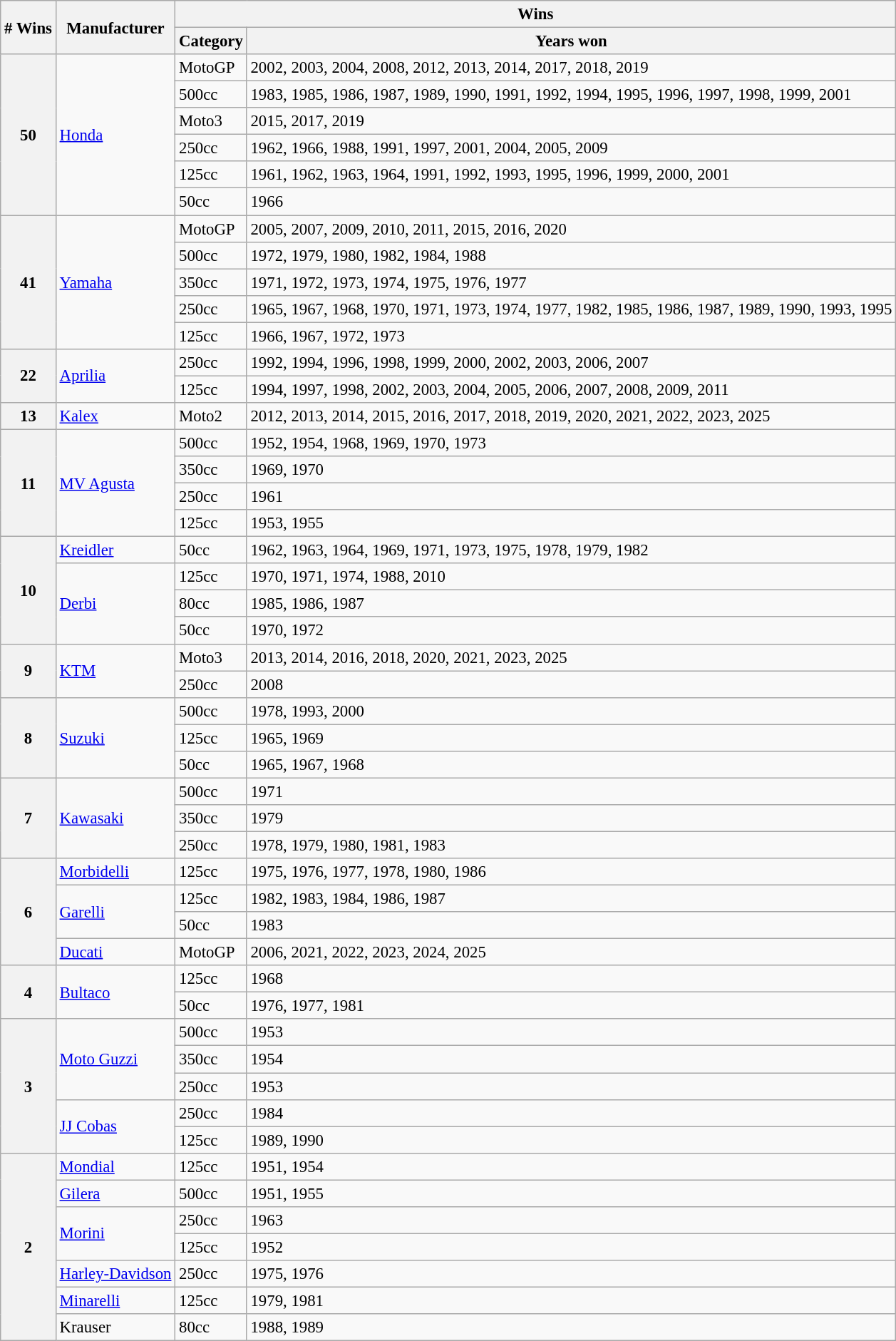<table class="wikitable" style="font-size: 95%;">
<tr>
<th rowspan=2># Wins</th>
<th rowspan=2>Manufacturer</th>
<th colspan=2>Wins</th>
</tr>
<tr>
<th>Category</th>
<th>Years won</th>
</tr>
<tr>
<th rowspan=6>50</th>
<td rowspan=6> <a href='#'>Honda</a></td>
<td>MotoGP</td>
<td>2002, 2003, 2004, 2008, 2012, 2013, 2014, 2017, 2018, 2019</td>
</tr>
<tr>
<td>500cc</td>
<td>1983, 1985, 1986, 1987, 1989, 1990, 1991, 1992, 1994, 1995, 1996, 1997, 1998, 1999, 2001</td>
</tr>
<tr>
<td>Moto3</td>
<td>2015, 2017, 2019</td>
</tr>
<tr>
<td>250cc</td>
<td>1962, 1966, 1988, 1991, 1997, 2001, 2004, 2005, 2009</td>
</tr>
<tr>
<td>125cc</td>
<td>1961, 1962, 1963, 1964, 1991, 1992, 1993, 1995, 1996, 1999, 2000, 2001</td>
</tr>
<tr>
<td>50cc</td>
<td>1966</td>
</tr>
<tr>
<th rowspan=5>41</th>
<td rowspan=5> <a href='#'>Yamaha</a></td>
<td>MotoGP</td>
<td>2005, 2007, 2009, 2010, 2011, 2015, 2016, 2020</td>
</tr>
<tr>
<td>500cc</td>
<td>1972, 1979, 1980, 1982, 1984, 1988</td>
</tr>
<tr>
<td>350cc</td>
<td>1971, 1972, 1973, 1974, 1975, 1976, 1977</td>
</tr>
<tr>
<td>250cc</td>
<td>1965, 1967, 1968, 1970, 1971, 1973, 1974, 1977, 1982, 1985, 1986, 1987, 1989, 1990, 1993, 1995</td>
</tr>
<tr>
<td>125cc</td>
<td>1966, 1967, 1972, 1973</td>
</tr>
<tr>
<th rowspan=2>22</th>
<td rowspan=2> <a href='#'>Aprilia</a></td>
<td>250cc</td>
<td>1992, 1994, 1996, 1998, 1999, 2000, 2002, 2003, 2006, 2007</td>
</tr>
<tr>
<td>125cc</td>
<td>1994, 1997, 1998, 2002, 2003, 2004, 2005, 2006, 2007, 2008, 2009, 2011</td>
</tr>
<tr>
<th>13</th>
<td> <a href='#'>Kalex</a></td>
<td>Moto2</td>
<td>2012, 2013, 2014, 2015, 2016, 2017, 2018, 2019, 2020, 2021, 2022, 2023, 2025</td>
</tr>
<tr>
<th rowspan=4>11</th>
<td rowspan=4> <a href='#'>MV Agusta</a></td>
<td>500cc</td>
<td>1952, 1954, 1968, 1969, 1970, 1973</td>
</tr>
<tr>
<td>350cc</td>
<td>1969, 1970</td>
</tr>
<tr>
<td>250cc</td>
<td>1961</td>
</tr>
<tr>
<td>125cc</td>
<td>1953, 1955</td>
</tr>
<tr>
<th rowspan=4>10</th>
<td> <a href='#'>Kreidler</a></td>
<td>50cc</td>
<td>1962, 1963, 1964, 1969, 1971, 1973, 1975, 1978, 1979, 1982</td>
</tr>
<tr>
<td rowspan=3> <a href='#'>Derbi</a></td>
<td>125cc</td>
<td>1970, 1971, 1974, 1988, 2010</td>
</tr>
<tr>
<td>80cc</td>
<td>1985, 1986, 1987</td>
</tr>
<tr>
<td>50cc</td>
<td>1970, 1972</td>
</tr>
<tr>
<th rowspan=2>9</th>
<td rowspan=2> <a href='#'>KTM</a></td>
<td>Moto3</td>
<td>2013, 2014, 2016, 2018, 2020, 2021, 2023, 2025</td>
</tr>
<tr>
<td>250cc</td>
<td>2008</td>
</tr>
<tr>
<th rowspan=3>8</th>
<td rowspan=3> <a href='#'>Suzuki</a></td>
<td>500cc</td>
<td>1978, 1993, 2000</td>
</tr>
<tr>
<td>125cc</td>
<td>1965, 1969</td>
</tr>
<tr>
<td>50cc</td>
<td>1965, 1967, 1968</td>
</tr>
<tr>
<th rowspan=3>7</th>
<td rowspan=3> <a href='#'>Kawasaki</a></td>
<td>500cc</td>
<td>1971</td>
</tr>
<tr>
<td>350cc</td>
<td>1979</td>
</tr>
<tr>
<td>250cc</td>
<td>1978, 1979, 1980, 1981, 1983</td>
</tr>
<tr>
<th rowspan=4>6</th>
<td> <a href='#'>Morbidelli</a></td>
<td>125cc</td>
<td>1975, 1976, 1977, 1978, 1980, 1986</td>
</tr>
<tr>
<td rowspan=2> <a href='#'>Garelli</a></td>
<td>125cc</td>
<td>1982, 1983, 1984, 1986, 1987</td>
</tr>
<tr>
<td>50cc</td>
<td>1983</td>
</tr>
<tr>
<td> <a href='#'>Ducati</a></td>
<td>MotoGP</td>
<td>2006, 2021, 2022, 2023, 2024, 2025</td>
</tr>
<tr>
<th rowspan=2>4</th>
<td rowspan=2> <a href='#'>Bultaco</a></td>
<td>125cc</td>
<td>1968</td>
</tr>
<tr>
<td>50cc</td>
<td>1976, 1977, 1981</td>
</tr>
<tr>
<th rowspan=5>3</th>
<td rowspan=3> <a href='#'>Moto Guzzi</a></td>
<td>500cc</td>
<td>1953</td>
</tr>
<tr>
<td>350cc</td>
<td>1954</td>
</tr>
<tr>
<td>250cc</td>
<td>1953</td>
</tr>
<tr>
<td rowspan=2> <a href='#'>JJ Cobas</a></td>
<td>250cc</td>
<td>1984</td>
</tr>
<tr>
<td>125cc</td>
<td>1989, 1990</td>
</tr>
<tr>
<th rowspan=7>2</th>
<td> <a href='#'>Mondial</a></td>
<td>125cc</td>
<td>1951, 1954</td>
</tr>
<tr>
<td> <a href='#'>Gilera</a></td>
<td>500cc</td>
<td>1951, 1955</td>
</tr>
<tr>
<td rowspan=2> <a href='#'>Morini</a></td>
<td>250cc</td>
<td>1963</td>
</tr>
<tr>
<td>125cc</td>
<td>1952</td>
</tr>
<tr>
<td> <a href='#'>Harley-Davidson</a></td>
<td>250cc</td>
<td>1975, 1976</td>
</tr>
<tr>
<td> <a href='#'>Minarelli</a></td>
<td>125cc</td>
<td>1979, 1981</td>
</tr>
<tr>
<td> Krauser</td>
<td>80cc</td>
<td>1988, 1989</td>
</tr>
</table>
